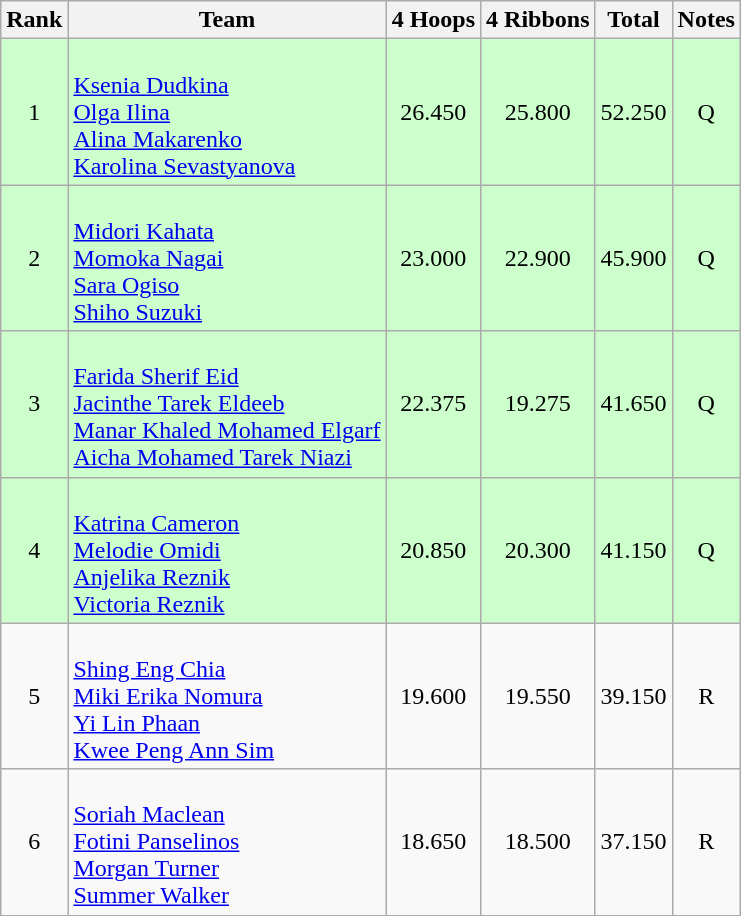<table class="wikitable sortable" style="text-align:center">
<tr>
<th>Rank</th>
<th>Team</th>
<th>4 Hoops</th>
<th>4 Ribbons</th>
<th>Total</th>
<th>Notes</th>
</tr>
<tr bgcolor=ccffcc>
<td>1</td>
<td align=left><br><a href='#'>Ksenia Dudkina</a><br><a href='#'>Olga Ilina</a><br><a href='#'>Alina Makarenko</a><br><a href='#'>Karolina Sevastyanova</a></td>
<td>26.450</td>
<td>25.800</td>
<td>52.250</td>
<td>Q</td>
</tr>
<tr bgcolor=ccffcc>
<td>2</td>
<td align=left><br><a href='#'>Midori Kahata</a><br><a href='#'>Momoka Nagai</a><br><a href='#'>Sara Ogiso</a><br><a href='#'>Shiho Suzuki</a></td>
<td>23.000</td>
<td>22.900</td>
<td>45.900</td>
<td>Q</td>
</tr>
<tr bgcolor=ccffcc>
<td>3</td>
<td align=left><br><a href='#'>Farida Sherif Eid</a><br><a href='#'>Jacinthe Tarek Eldeeb</a><br><a href='#'>Manar Khaled Mohamed Elgarf</a><br><a href='#'>Aicha Mohamed Tarek Niazi</a></td>
<td>22.375</td>
<td>19.275</td>
<td>41.650</td>
<td>Q</td>
</tr>
<tr bgcolor=ccffcc>
<td>4</td>
<td align=left><br><a href='#'>Katrina Cameron</a><br><a href='#'>Melodie Omidi</a><br><a href='#'>Anjelika Reznik</a><br><a href='#'>Victoria Reznik</a></td>
<td>20.850</td>
<td>20.300</td>
<td>41.150</td>
<td>Q</td>
</tr>
<tr>
<td>5</td>
<td align=left><br><a href='#'>Shing Eng Chia</a><br><a href='#'>Miki Erika Nomura</a><br><a href='#'>Yi Lin Phaan</a><br><a href='#'>Kwee Peng Ann Sim</a></td>
<td>19.600</td>
<td>19.550</td>
<td>39.150</td>
<td>R</td>
</tr>
<tr>
<td>6</td>
<td align=left><br><a href='#'>Soriah Maclean</a><br><a href='#'>Fotini Panselinos</a><br><a href='#'>Morgan Turner</a><br><a href='#'>Summer Walker</a></td>
<td>18.650</td>
<td>18.500</td>
<td>37.150</td>
<td>R</td>
</tr>
</table>
